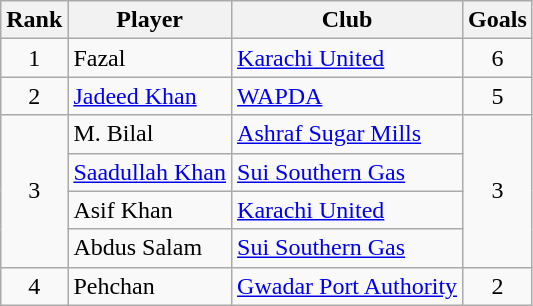<table class="wikitable sortable" style="text-align:center">
<tr>
<th>Rank</th>
<th>Player</th>
<th>Club</th>
<th>Goals</th>
</tr>
<tr>
<td rowspan="1">1</td>
<td align="left"> Fazal</td>
<td align="left"><a href='#'>Karachi United</a></td>
<td rowspan="1">6</td>
</tr>
<tr>
<td rowspan="1">2</td>
<td align="left"> <a href='#'>Jadeed Khan</a></td>
<td align="left"><a href='#'>WAPDA</a></td>
<td rowspan="1">5</td>
</tr>
<tr>
<td rowspan="4">3</td>
<td align="left"> M. Bilal</td>
<td align="left"><a href='#'>Ashraf Sugar Mills</a></td>
<td rowspan="4">3</td>
</tr>
<tr>
<td align="left"> <a href='#'>Saadullah Khan</a></td>
<td align="left"><a href='#'>Sui Southern Gas</a></td>
</tr>
<tr>
<td align="left"> Asif Khan</td>
<td align="left"><a href='#'>Karachi United</a></td>
</tr>
<tr>
<td align="left"> Abdus Salam</td>
<td align="left"><a href='#'>Sui Southern Gas</a></td>
</tr>
<tr>
<td>4</td>
<td align="left"> Pehchan</td>
<td align="left"><a href='#'>Gwadar Port Authority</a></td>
<td>2</td>
</tr>
</table>
